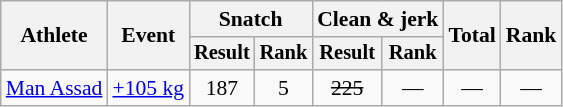<table class="wikitable" style="text-align:center; font-size:90%">
<tr>
<th rowspan="2">Athlete</th>
<th rowspan="2">Event</th>
<th colspan="2">Snatch</th>
<th colspan="2">Clean & jerk</th>
<th rowspan="2">Total</th>
<th rowspan="2">Rank</th>
</tr>
<tr style="font-size:95%">
<th>Result</th>
<th>Rank</th>
<th>Result</th>
<th>Rank</th>
</tr>
<tr align=center>
<td align=left><a href='#'>Man Assad</a></td>
<td><a href='#'>+105 kg</a></td>
<td>187</td>
<td>5</td>
<td><s>225</s></td>
<td>—</td>
<td>—</td>
<td>—</td>
</tr>
</table>
